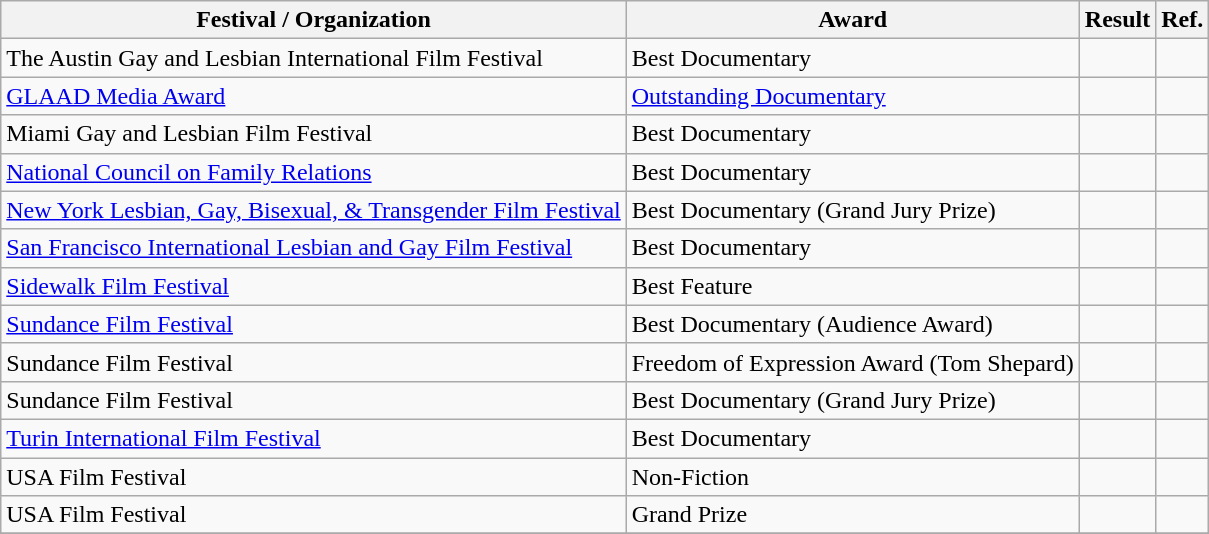<table class="wikitable">
<tr>
<th>Festival / Organization</th>
<th>Award</th>
<th>Result</th>
<th>Ref.</th>
</tr>
<tr>
<td>The Austin Gay and Lesbian International Film Festival</td>
<td>Best Documentary</td>
<td></td>
<td></td>
</tr>
<tr>
<td><a href='#'>GLAAD Media Award</a></td>
<td><a href='#'>Outstanding Documentary</a></td>
<td></td>
<td></td>
</tr>
<tr>
<td>Miami Gay and Lesbian Film Festival</td>
<td>Best Documentary</td>
<td></td>
<td></td>
</tr>
<tr>
<td><a href='#'>National Council on Family Relations</a></td>
<td>Best Documentary</td>
<td></td>
<td></td>
</tr>
<tr>
<td><a href='#'>New York Lesbian, Gay, Bisexual, & Transgender Film Festival</a></td>
<td>Best Documentary (Grand Jury Prize)</td>
<td></td>
<td></td>
</tr>
<tr>
<td><a href='#'>San Francisco International Lesbian and Gay Film Festival</a></td>
<td>Best Documentary</td>
<td></td>
<td></td>
</tr>
<tr>
<td><a href='#'>Sidewalk Film Festival</a></td>
<td>Best Feature</td>
<td></td>
<td></td>
</tr>
<tr>
<td><a href='#'>Sundance Film Festival</a></td>
<td>Best Documentary (Audience Award)</td>
<td></td>
<td></td>
</tr>
<tr>
<td>Sundance Film Festival</td>
<td>Freedom of Expression Award (Tom Shepard)</td>
<td></td>
<td></td>
</tr>
<tr>
<td>Sundance Film Festival</td>
<td>Best Documentary (Grand Jury Prize)</td>
<td></td>
<td></td>
</tr>
<tr>
<td><a href='#'>Turin International Film Festival</a></td>
<td>Best Documentary</td>
<td></td>
<td></td>
</tr>
<tr>
<td>USA Film Festival</td>
<td>Non-Fiction</td>
<td></td>
<td></td>
</tr>
<tr>
<td>USA Film Festival</td>
<td>Grand Prize</td>
<td></td>
<td></td>
</tr>
<tr>
</tr>
</table>
